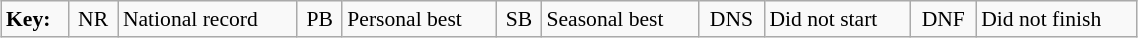<table class="wikitable" style="margin:0.5em auto; font-size:90%;position:relative;" width=60%>
<tr>
<td><strong>Key:</strong></td>
<td align=center>NR</td>
<td>National record</td>
<td align=center>PB</td>
<td>Personal best</td>
<td align=center>SB</td>
<td>Seasonal best</td>
<td align=center>DNS</td>
<td>Did not start</td>
<td align=center>DNF</td>
<td>Did not finish</td>
</tr>
</table>
